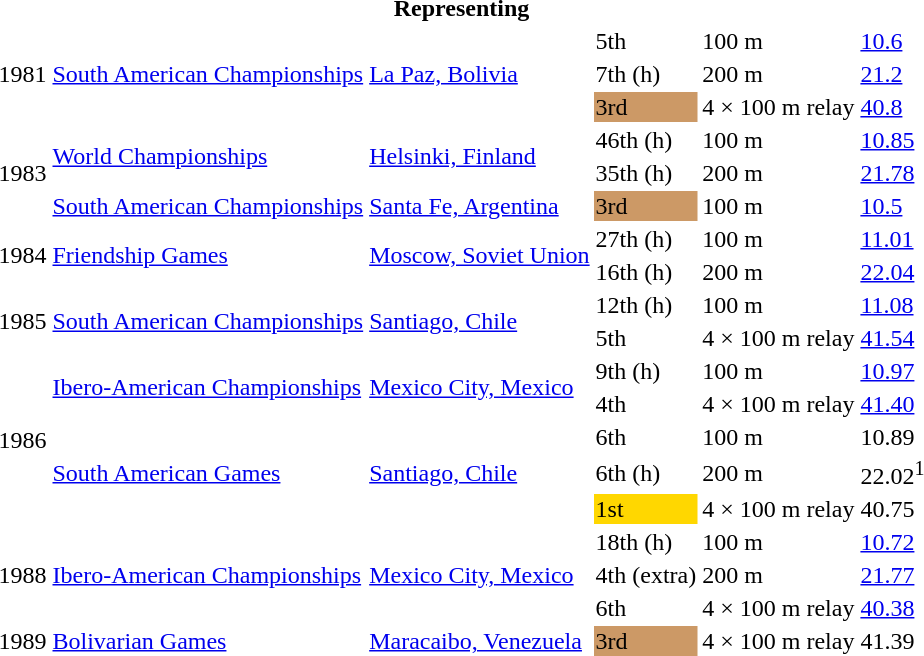<table>
<tr>
<th colspan="6">Representing </th>
</tr>
<tr>
<td rowspan=3>1981</td>
<td rowspan=3><a href='#'>South American Championships</a></td>
<td rowspan=3><a href='#'>La Paz, Bolivia</a></td>
<td>5th</td>
<td>100 m</td>
<td><a href='#'>10.6</a></td>
</tr>
<tr>
<td>7th (h)</td>
<td>200 m</td>
<td><a href='#'>21.2</a></td>
</tr>
<tr>
<td bgcolor=cc9966>3rd</td>
<td>4 × 100 m relay</td>
<td><a href='#'>40.8</a></td>
</tr>
<tr>
<td rowspan=3>1983</td>
<td rowspan=2><a href='#'>World Championships</a></td>
<td rowspan=2><a href='#'>Helsinki, Finland</a></td>
<td>46th (h)</td>
<td>100 m</td>
<td><a href='#'>10.85</a></td>
</tr>
<tr>
<td>35th (h)</td>
<td>200 m</td>
<td><a href='#'>21.78</a></td>
</tr>
<tr>
<td><a href='#'>South American Championships</a></td>
<td><a href='#'>Santa Fe, Argentina</a></td>
<td bgcolor=cc9966>3rd</td>
<td>100 m</td>
<td><a href='#'>10.5</a></td>
</tr>
<tr>
<td rowspan=2>1984</td>
<td rowspan=2><a href='#'>Friendship Games</a></td>
<td rowspan=2><a href='#'>Moscow, Soviet Union</a></td>
<td>27th (h)</td>
<td>100 m</td>
<td><a href='#'>11.01</a></td>
</tr>
<tr>
<td>16th (h)</td>
<td>200 m</td>
<td><a href='#'>22.04</a></td>
</tr>
<tr>
<td rowspan=2>1985</td>
<td rowspan=2><a href='#'>South American Championships</a></td>
<td rowspan=2><a href='#'>Santiago, Chile</a></td>
<td>12th (h)</td>
<td>100 m</td>
<td><a href='#'>11.08</a></td>
</tr>
<tr>
<td>5th</td>
<td>4 × 100 m relay</td>
<td><a href='#'>41.54</a></td>
</tr>
<tr>
<td rowspan=5>1986</td>
<td rowspan=2><a href='#'>Ibero-American Championships</a></td>
<td rowspan=2><a href='#'>Mexico City, Mexico</a></td>
<td>9th (h)</td>
<td>100 m</td>
<td><a href='#'>10.97</a></td>
</tr>
<tr>
<td>4th</td>
<td>4 × 100 m relay</td>
<td><a href='#'>41.40</a></td>
</tr>
<tr>
<td rowspan=3><a href='#'>South American Games</a></td>
<td rowspan=3><a href='#'>Santiago, Chile</a></td>
<td>6th</td>
<td>100 m</td>
<td>10.89</td>
</tr>
<tr>
<td>6th (h)</td>
<td>200 m</td>
<td>22.02<sup>1</sup></td>
</tr>
<tr>
<td bgcolor=gold>1st</td>
<td>4 × 100 m relay</td>
<td>40.75</td>
</tr>
<tr>
<td rowspan=3>1988</td>
<td rowspan=3><a href='#'>Ibero-American Championships</a></td>
<td rowspan=3><a href='#'>Mexico City, Mexico</a></td>
<td>18th (h)</td>
<td>100 m</td>
<td><a href='#'>10.72</a></td>
</tr>
<tr>
<td>4th (extra)</td>
<td>200 m</td>
<td><a href='#'>21.77</a></td>
</tr>
<tr>
<td>6th</td>
<td>4 × 100 m relay</td>
<td><a href='#'>40.38</a></td>
</tr>
<tr>
<td>1989</td>
<td><a href='#'>Bolivarian Games</a></td>
<td><a href='#'>Maracaibo, Venezuela</a></td>
<td bgcolor=cc9966>3rd</td>
<td>4 × 100 m relay</td>
<td>41.39</td>
</tr>
</table>
